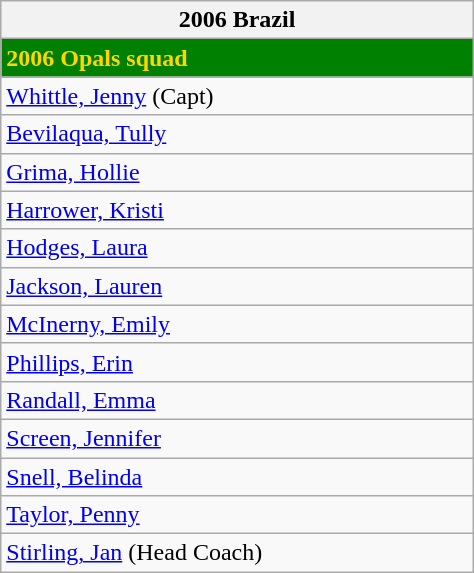<table class="wikitable collapsible autocollapse" width=25%>
<tr>
<th>2006 Brazil</th>
</tr>
<tr>
<td bgcolor=green style="color:gold; width:200px"><strong>2006 Opals squad</strong></td>
</tr>
<tr>
<td><a href='#'>Whittle, Jenny</a> (Capt)</td>
</tr>
<tr>
<td><a href='#'>Bevilaqua, Tully</a></td>
</tr>
<tr>
<td><a href='#'>Grima, Hollie</a></td>
</tr>
<tr>
<td><a href='#'>Harrower, Kristi</a></td>
</tr>
<tr>
<td><a href='#'>Hodges, Laura</a></td>
</tr>
<tr>
<td><a href='#'>Jackson, Lauren</a></td>
</tr>
<tr>
<td><a href='#'>McInerny, Emily</a></td>
</tr>
<tr>
<td><a href='#'>Phillips, Erin</a></td>
</tr>
<tr>
<td><a href='#'>Randall, Emma</a></td>
</tr>
<tr>
<td><a href='#'>Screen, Jennifer</a></td>
</tr>
<tr>
<td><a href='#'>Snell, Belinda</a></td>
</tr>
<tr>
<td><a href='#'>Taylor, Penny</a></td>
</tr>
<tr>
<td><a href='#'>Stirling, Jan</a> (Head Coach)</td>
</tr>
</table>
